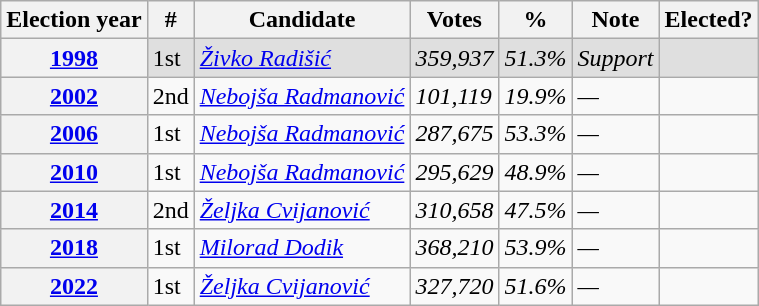<table class="wikitable">
<tr>
<th>Election year</th>
<th>#</th>
<th>Candidate</th>
<th>Votes</th>
<th>%</th>
<th>Note</th>
<th>Elected?</th>
</tr>
<tr style="background:#dfdfdf;">
<th><a href='#'>1998</a></th>
<td> 1st</td>
<td><em><a href='#'>Živko Radišić</a></em></td>
<td><em>359,937</em></td>
<td><em>51.3%</em></td>
<td><em>Support</em></td>
<td></td>
</tr>
<tr>
<th><a href='#'>2002</a></th>
<td> 2nd</td>
<td><em><a href='#'>Nebojša Radmanović</a></em></td>
<td><em>101,119</em></td>
<td><em>19.9%</em></td>
<td><em>—</em></td>
<td></td>
</tr>
<tr>
<th><a href='#'>2006</a></th>
<td> 1st</td>
<td><em><a href='#'>Nebojša Radmanović</a></em></td>
<td><em>287,675</em></td>
<td><em>53.3%</em></td>
<td><em>—</em></td>
<td></td>
</tr>
<tr>
<th><a href='#'>2010</a></th>
<td> 1st</td>
<td><em><a href='#'>Nebojša Radmanović</a></em></td>
<td><em>295,629</em></td>
<td><em>48.9%</em></td>
<td><em>—</em></td>
<td></td>
</tr>
<tr>
<th><a href='#'>2014</a></th>
<td> 2nd</td>
<td><em><a href='#'>Željka Cvijanović</a></em></td>
<td><em>310,658</em></td>
<td><em>47.5%</em></td>
<td><em>—</em></td>
<td></td>
</tr>
<tr>
<th><a href='#'>2018</a></th>
<td>  1st</td>
<td><em><a href='#'>Milorad Dodik</a></em></td>
<td><em>368,210</em></td>
<td><em>53.9%</em></td>
<td><em>—</em></td>
<td></td>
</tr>
<tr>
<th><a href='#'>2022</a></th>
<td> 1st</td>
<td><em><a href='#'>Željka Cvijanović</a></em></td>
<td><em>327,720</em></td>
<td><em>51.6%</em></td>
<td><em>—</em></td>
<td></td>
</tr>
</table>
